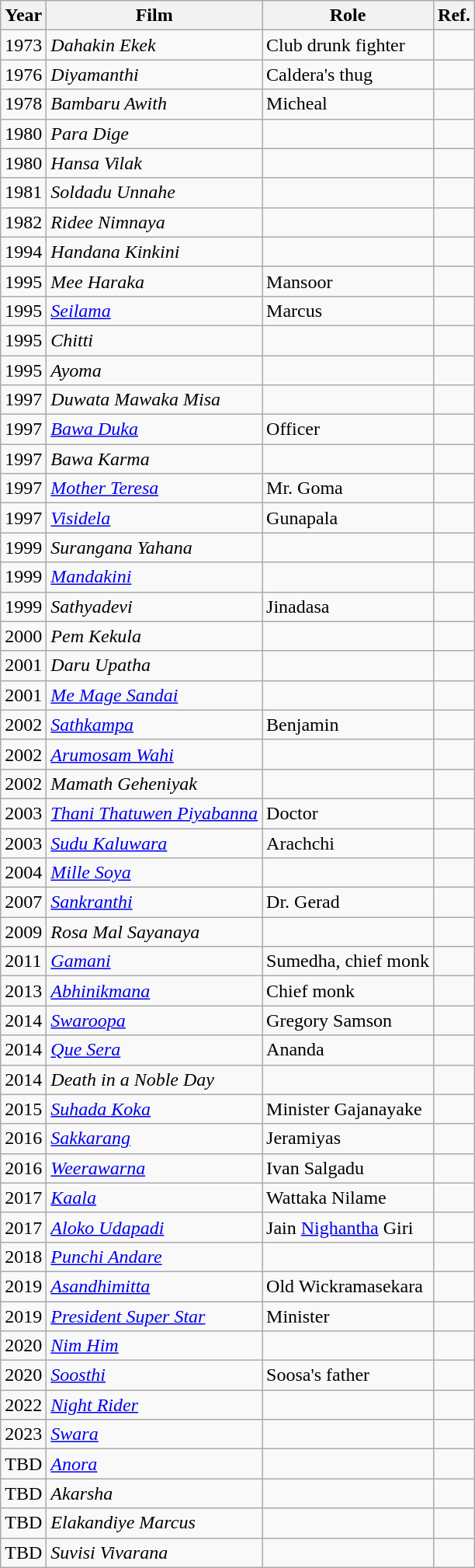<table class="wikitable">
<tr>
<th>Year</th>
<th>Film</th>
<th>Role</th>
<th>Ref.</th>
</tr>
<tr>
<td>1973</td>
<td><em>Dahakin Ekek</em></td>
<td>Club drunk fighter</td>
<td></td>
</tr>
<tr>
<td>1976</td>
<td><em>Diyamanthi</em></td>
<td>Caldera's thug</td>
<td></td>
</tr>
<tr>
<td>1978</td>
<td><em>Bambaru Awith</em></td>
<td>Micheal</td>
<td></td>
</tr>
<tr>
<td>1980</td>
<td><em>Para Dige</em></td>
<td></td>
<td></td>
</tr>
<tr>
<td>1980</td>
<td><em>Hansa Vilak</em></td>
<td></td>
<td></td>
</tr>
<tr>
<td>1981</td>
<td><em>Soldadu Unnahe</em></td>
<td></td>
<td></td>
</tr>
<tr>
<td>1982</td>
<td><em>Ridee Nimnaya</em></td>
<td></td>
<td></td>
</tr>
<tr>
<td>1994</td>
<td><em>Handana Kinkini</em></td>
<td></td>
<td></td>
</tr>
<tr>
<td>1995</td>
<td><em>Mee Haraka</em></td>
<td>Mansoor</td>
<td></td>
</tr>
<tr>
<td>1995</td>
<td><em><a href='#'>Seilama</a></em></td>
<td>Marcus</td>
<td></td>
</tr>
<tr>
<td>1995</td>
<td><em>Chitti</em></td>
<td></td>
<td></td>
</tr>
<tr>
<td>1995</td>
<td><em>Ayoma</em></td>
<td></td>
<td></td>
</tr>
<tr>
<td>1997</td>
<td><em>Duwata Mawaka Misa</em></td>
<td></td>
<td></td>
</tr>
<tr>
<td>1997</td>
<td><em><a href='#'>Bawa Duka</a></em></td>
<td>Officer</td>
<td></td>
</tr>
<tr>
<td>1997</td>
<td><em>Bawa Karma</em></td>
<td></td>
<td></td>
</tr>
<tr>
<td>1997</td>
<td><em><a href='#'>Mother Teresa</a></em></td>
<td>Mr. Goma</td>
<td></td>
</tr>
<tr>
<td>1997</td>
<td><em><a href='#'>Visidela</a></em></td>
<td>Gunapala</td>
<td></td>
</tr>
<tr>
<td>1999</td>
<td><em>Surangana Yahana</em></td>
<td></td>
<td></td>
</tr>
<tr>
<td>1999</td>
<td><em><a href='#'>Mandakini</a></em></td>
<td></td>
<td></td>
</tr>
<tr>
<td>1999</td>
<td><em>Sathyadevi</em></td>
<td>Jinadasa</td>
<td></td>
</tr>
<tr>
<td>2000</td>
<td><em>Pem Kekula</em></td>
<td></td>
<td></td>
</tr>
<tr>
<td>2001</td>
<td><em>Daru Upatha</em></td>
<td></td>
<td></td>
</tr>
<tr>
<td>2001</td>
<td><em><a href='#'>Me Mage Sandai</a></em></td>
<td></td>
<td></td>
</tr>
<tr>
<td>2002</td>
<td><em><a href='#'>Sathkampa</a></em></td>
<td>Benjamin</td>
<td></td>
</tr>
<tr>
<td>2002</td>
<td><em><a href='#'>Arumosam Wahi</a></em></td>
<td></td>
<td></td>
</tr>
<tr>
<td>2002</td>
<td><em>Mamath Geheniyak</em></td>
<td></td>
<td></td>
</tr>
<tr>
<td>2003</td>
<td><em><a href='#'>Thani Thatuwen Piyabanna</a></em></td>
<td>Doctor</td>
<td></td>
</tr>
<tr>
<td>2003</td>
<td><em><a href='#'>Sudu Kaluwara</a></em></td>
<td>Arachchi</td>
<td></td>
</tr>
<tr>
<td>2004</td>
<td><em><a href='#'>Mille Soya</a></em></td>
<td></td>
<td></td>
</tr>
<tr>
<td>2007</td>
<td><em><a href='#'>Sankranthi</a></em></td>
<td>Dr. Gerad</td>
<td></td>
</tr>
<tr>
<td>2009</td>
<td><em>Rosa Mal Sayanaya</em></td>
<td></td>
<td></td>
</tr>
<tr>
<td>2011</td>
<td><em><a href='#'>Gamani</a></em></td>
<td>Sumedha, chief monk</td>
<td></td>
</tr>
<tr>
<td>2013</td>
<td><em><a href='#'>Abhinikmana</a></em></td>
<td>Chief monk</td>
<td></td>
</tr>
<tr>
<td>2014</td>
<td><em><a href='#'>Swaroopa</a></em></td>
<td>Gregory Samson</td>
<td></td>
</tr>
<tr>
<td>2014</td>
<td><em><a href='#'>Que Sera</a></em></td>
<td>Ananda</td>
<td></td>
</tr>
<tr>
<td>2014</td>
<td><em>Death in a Noble Day</em></td>
<td></td>
<td></td>
</tr>
<tr>
<td>2015</td>
<td><em><a href='#'>Suhada Koka</a></em></td>
<td>Minister Gajanayake</td>
<td></td>
</tr>
<tr>
<td>2016</td>
<td><em><a href='#'>Sakkarang</a></em></td>
<td>Jeramiyas</td>
<td></td>
</tr>
<tr>
<td>2016</td>
<td><em><a href='#'>Weerawarna</a></em></td>
<td>Ivan Salgadu</td>
<td></td>
</tr>
<tr>
<td>2017</td>
<td><em><a href='#'>Kaala</a></em></td>
<td>Wattaka Nilame</td>
<td></td>
</tr>
<tr>
<td>2017</td>
<td><em><a href='#'>Aloko Udapadi</a></em></td>
<td>Jain <a href='#'>Nighantha</a> Giri</td>
<td></td>
</tr>
<tr>
<td>2018</td>
<td><em><a href='#'>Punchi Andare</a></em></td>
<td></td>
<td></td>
</tr>
<tr>
<td>2019</td>
<td><em><a href='#'>Asandhimitta</a></em></td>
<td>Old Wickramasekara</td>
<td></td>
</tr>
<tr>
<td>2019</td>
<td><em><a href='#'>President Super Star</a></em></td>
<td>Minister</td>
<td></td>
</tr>
<tr>
<td>2020</td>
<td><em><a href='#'>Nim Him</a></em></td>
<td></td>
<td></td>
</tr>
<tr>
<td>2020</td>
<td><em><a href='#'>Soosthi</a></em></td>
<td>Soosa's father</td>
<td></td>
</tr>
<tr>
<td>2022</td>
<td><em><a href='#'>Night Rider</a></em></td>
<td></td>
<td></td>
</tr>
<tr>
<td>2023</td>
<td><em><a href='#'>Swara</a></em></td>
<td></td>
<td></td>
</tr>
<tr>
<td>TBD</td>
<td><em><a href='#'>Anora</a></em></td>
<td></td>
<td></td>
</tr>
<tr>
<td>TBD</td>
<td><em>Akarsha</em></td>
<td></td>
<td></td>
</tr>
<tr>
<td>TBD</td>
<td><em>Elakandiye Marcus</em></td>
<td></td>
<td></td>
</tr>
<tr>
<td>TBD</td>
<td><em>Suvisi Vivarana</em></td>
<td></td>
<td></td>
</tr>
</table>
